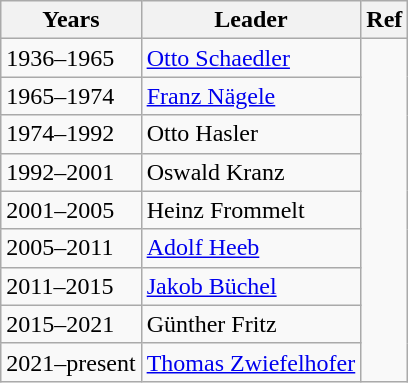<table class=wikitable>
<tr>
<th>Years</th>
<th>Leader</th>
<th>Ref</th>
</tr>
<tr>
<td>1936–1965</td>
<td><a href='#'>Otto Schaedler</a></td>
<td rowspan="9"></td>
</tr>
<tr>
<td>1965–1974</td>
<td><a href='#'>Franz Nägele</a></td>
</tr>
<tr>
<td>1974–1992</td>
<td>Otto Hasler</td>
</tr>
<tr>
<td>1992–2001</td>
<td>Oswald Kranz</td>
</tr>
<tr>
<td>2001–2005</td>
<td>Heinz Frommelt</td>
</tr>
<tr>
<td>2005–2011</td>
<td><a href='#'>Adolf Heeb</a></td>
</tr>
<tr>
<td>2011–2015</td>
<td><a href='#'>Jakob Büchel</a></td>
</tr>
<tr>
<td>2015–2021</td>
<td>Günther Fritz</td>
</tr>
<tr>
<td>2021–present</td>
<td><a href='#'>Thomas Zwiefelhofer</a></td>
</tr>
</table>
